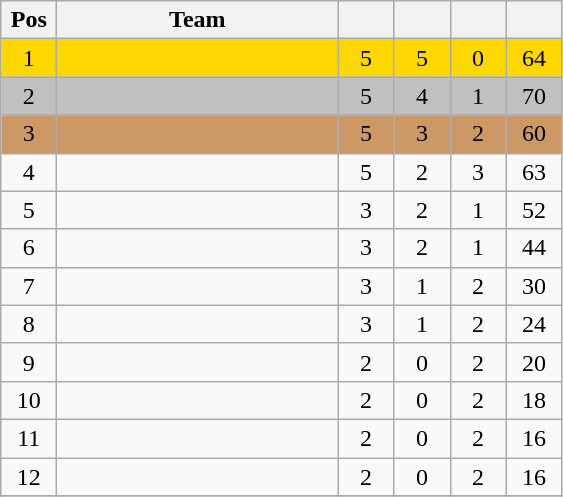<table class="wikitable" style="text-align:center">
<tr>
<th width=30>Pos</th>
<th width=180>Team</th>
<th width=30></th>
<th width=30></th>
<th width=30></th>
<th width=30></th>
</tr>
<tr bgcolor=gold>
<td>1</td>
<td align=left></td>
<td>5</td>
<td>5</td>
<td>0</td>
<td>64</td>
</tr>
<tr bgcolor=silver>
<td>2</td>
<td align=left></td>
<td>5</td>
<td>4</td>
<td>1</td>
<td>70</td>
</tr>
<tr bgcolor=cc9966>
<td>3</td>
<td align=left></td>
<td>5</td>
<td>3</td>
<td>2</td>
<td>60</td>
</tr>
<tr>
<td>4</td>
<td align=left></td>
<td>5</td>
<td>2</td>
<td>3</td>
<td>63</td>
</tr>
<tr>
<td>5</td>
<td align=left></td>
<td>3</td>
<td>2</td>
<td>1</td>
<td>52</td>
</tr>
<tr>
<td>6</td>
<td align=left></td>
<td>3</td>
<td>2</td>
<td>1</td>
<td>44</td>
</tr>
<tr>
<td>7</td>
<td align=left></td>
<td>3</td>
<td>1</td>
<td>2</td>
<td>30</td>
</tr>
<tr>
<td>8</td>
<td align=left></td>
<td>3</td>
<td>1</td>
<td>2</td>
<td>24</td>
</tr>
<tr>
<td>9</td>
<td align=left></td>
<td>2</td>
<td>0</td>
<td>2</td>
<td>20</td>
</tr>
<tr>
<td>10</td>
<td align=left></td>
<td>2</td>
<td>0</td>
<td>2</td>
<td>18</td>
</tr>
<tr>
<td>11</td>
<td align=left></td>
<td>2</td>
<td>0</td>
<td>2</td>
<td>16</td>
</tr>
<tr>
<td>12</td>
<td align=left></td>
<td>2</td>
<td>0</td>
<td>2</td>
<td>16</td>
</tr>
<tr>
</tr>
</table>
